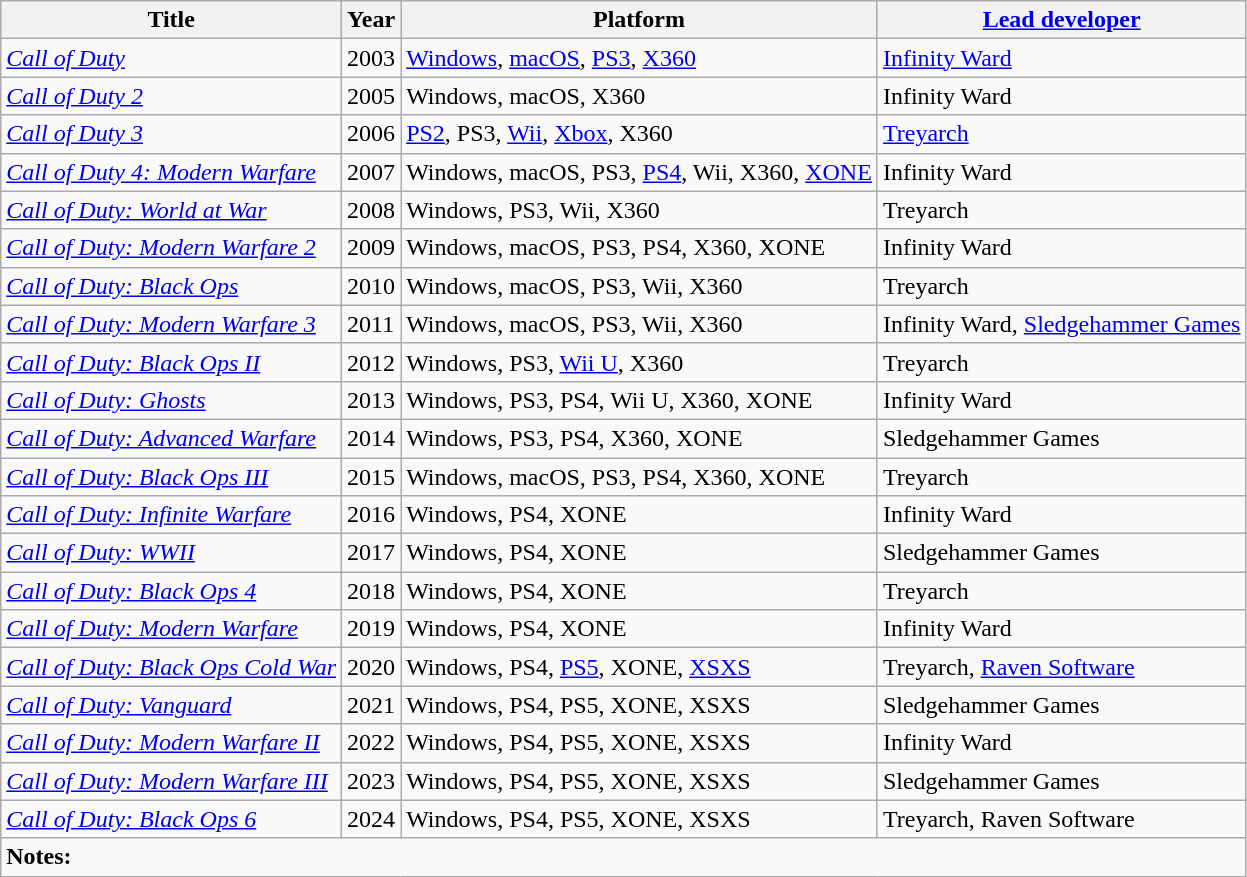<table class="wikitable sortable">
<tr>
<th scope="col">Title</th>
<th scope="col">Year</th>
<th scope="col">Platform</th>
<th scope="col"><a href='#'>Lead developer</a></th>
</tr>
<tr>
<td><em><a href='#'>Call of Duty</a></em></td>
<td>2003</td>
<td><a href='#'>Windows</a>, <a href='#'>macOS</a>, <a href='#'>PS3</a>, <a href='#'>X360</a></td>
<td><a href='#'>Infinity Ward</a></td>
</tr>
<tr>
<td><em><a href='#'>Call of Duty 2</a></em></td>
<td>2005</td>
<td>Windows, macOS, X360</td>
<td>Infinity Ward</td>
</tr>
<tr>
<td><em><a href='#'>Call of Duty 3</a></em></td>
<td>2006</td>
<td><a href='#'>PS2</a>, PS3, <a href='#'>Wii</a>, <a href='#'>Xbox</a>, X360</td>
<td><a href='#'>Treyarch</a></td>
</tr>
<tr>
<td><em><a href='#'>Call of Duty 4: Modern Warfare</a></em></td>
<td>2007</td>
<td>Windows, macOS, PS3, <a href='#'>PS4</a>, Wii, X360, <a href='#'>XONE</a></td>
<td>Infinity Ward</td>
</tr>
<tr>
<td><em><a href='#'>Call of Duty: World at War</a></em></td>
<td>2008</td>
<td>Windows, PS3, Wii, X360</td>
<td>Treyarch</td>
</tr>
<tr>
<td><em><a href='#'>Call of Duty: Modern Warfare 2</a></em></td>
<td>2009</td>
<td>Windows, macOS, PS3, PS4, X360, XONE</td>
<td>Infinity Ward</td>
</tr>
<tr>
<td><em><a href='#'>Call of Duty: Black Ops</a></em></td>
<td>2010</td>
<td>Windows, macOS, PS3, Wii, X360</td>
<td>Treyarch</td>
</tr>
<tr>
<td><em><a href='#'>Call of Duty: Modern Warfare 3</a></em></td>
<td>2011</td>
<td>Windows, macOS, PS3, Wii, X360</td>
<td>Infinity Ward, <a href='#'>Sledgehammer Games</a></td>
</tr>
<tr>
<td><em><a href='#'>Call of Duty: Black Ops II</a></em></td>
<td>2012</td>
<td>Windows, PS3, <a href='#'>Wii U</a>, X360</td>
<td>Treyarch</td>
</tr>
<tr>
<td><em><a href='#'>Call of Duty: Ghosts</a></em></td>
<td>2013</td>
<td>Windows, PS3, PS4, Wii U, X360, XONE</td>
<td>Infinity Ward</td>
</tr>
<tr>
<td><em><a href='#'>Call of Duty: Advanced Warfare</a></em></td>
<td>2014</td>
<td>Windows, PS3, PS4, X360, XONE</td>
<td>Sledgehammer Games</td>
</tr>
<tr>
<td><em><a href='#'>Call of Duty: Black Ops III</a></em></td>
<td>2015</td>
<td>Windows, macOS, PS3, PS4, X360, XONE</td>
<td>Treyarch</td>
</tr>
<tr>
<td><em><a href='#'>Call of Duty: Infinite Warfare</a></em></td>
<td>2016</td>
<td>Windows, PS4, XONE</td>
<td>Infinity Ward</td>
</tr>
<tr>
<td><em><a href='#'>Call of Duty: WWII</a></em></td>
<td>2017</td>
<td>Windows, PS4, XONE</td>
<td>Sledgehammer Games</td>
</tr>
<tr>
<td><em><a href='#'>Call of Duty: Black Ops 4</a></em></td>
<td>2018</td>
<td>Windows, PS4, XONE</td>
<td>Treyarch</td>
</tr>
<tr>
<td><em><a href='#'>Call of Duty: Modern Warfare</a></em></td>
<td>2019</td>
<td>Windows, PS4, XONE</td>
<td>Infinity Ward</td>
</tr>
<tr>
<td><em><a href='#'>Call of Duty: Black Ops Cold War</a></em></td>
<td>2020</td>
<td>Windows, PS4, <a href='#'>PS5</a>, XONE, <a href='#'>XSXS</a></td>
<td>Treyarch, <a href='#'>Raven Software</a></td>
</tr>
<tr>
<td><em><a href='#'>Call of Duty: Vanguard</a></em></td>
<td>2021</td>
<td>Windows, PS4, PS5, XONE, XSXS</td>
<td>Sledgehammer Games</td>
</tr>
<tr>
<td><em><a href='#'>Call of Duty: Modern Warfare II</a></em></td>
<td>2022</td>
<td>Windows, PS4, PS5, XONE, XSXS</td>
<td>Infinity Ward</td>
</tr>
<tr>
<td><em><a href='#'>Call of Duty: Modern Warfare III</a></em></td>
<td>2023</td>
<td>Windows, PS4, PS5, XONE, XSXS</td>
<td>Sledgehammer Games</td>
</tr>
<tr>
<td><em><a href='#'>Call of Duty: Black Ops 6</a></em></td>
<td>2024</td>
<td>Windows, PS4, PS5, XONE, XSXS</td>
<td>Treyarch, Raven Software</td>
</tr>
<tr>
<td colspan=4 class="wikitable mw-collapsible mw-collapsed" style=text-align:left><strong>Notes:</strong><br></td>
</tr>
</table>
